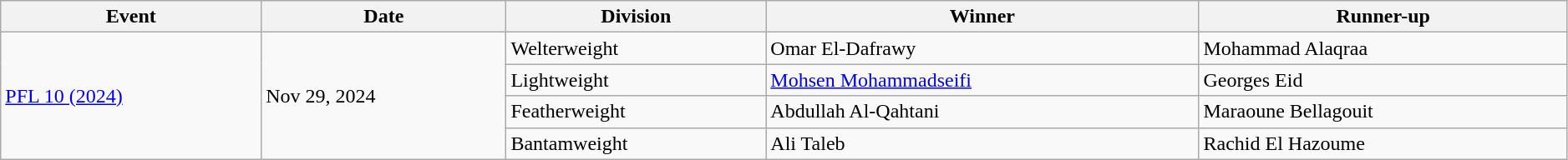<table class="wikitable" style="width:99%;">
<tr>
<th>Event</th>
<th>Date</th>
<th>Division</th>
<th>Winner</th>
<th>Runner-up</th>
</tr>
<tr>
<td rowspan=4><a href='#'>PFL 10 (2024)</a></td>
<td rowspan=4>Nov 29, 2024</td>
<td>Welterweight</td>
<td> Omar El-Dafrawy</td>
<td> Mohammad Alaqraa</td>
</tr>
<tr>
<td>Lightweight</td>
<td> <a href='#'>Mohsen Mohammadseifi</a></td>
<td> Georges Eid</td>
</tr>
<tr>
<td>Featherweight</td>
<td> Abdullah Al-Qahtani</td>
<td> Maraoune Bellagouit</td>
</tr>
<tr>
<td>Bantamweight</td>
<td> Ali Taleb</td>
<td> Rachid El Hazoume</td>
</tr>
</table>
